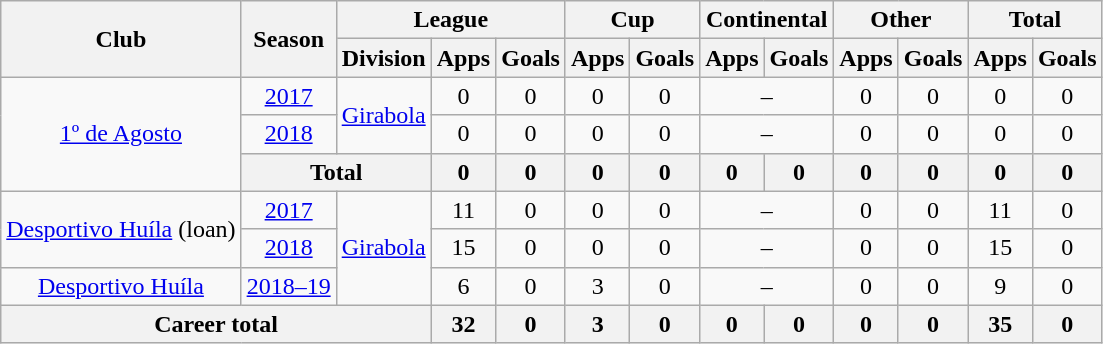<table class="wikitable" style="text-align: center">
<tr>
<th rowspan="2">Club</th>
<th rowspan="2">Season</th>
<th colspan="3">League</th>
<th colspan="2">Cup</th>
<th colspan="2">Continental</th>
<th colspan="2">Other</th>
<th colspan="2">Total</th>
</tr>
<tr>
<th>Division</th>
<th>Apps</th>
<th>Goals</th>
<th>Apps</th>
<th>Goals</th>
<th>Apps</th>
<th>Goals</th>
<th>Apps</th>
<th>Goals</th>
<th>Apps</th>
<th>Goals</th>
</tr>
<tr>
<td rowspan="3"><a href='#'>1º de Agosto</a></td>
<td><a href='#'>2017</a></td>
<td rowspan="2"><a href='#'>Girabola</a></td>
<td>0</td>
<td>0</td>
<td>0</td>
<td>0</td>
<td colspan="2">–</td>
<td>0</td>
<td>0</td>
<td>0</td>
<td>0</td>
</tr>
<tr>
<td><a href='#'>2018</a></td>
<td>0</td>
<td>0</td>
<td>0</td>
<td>0</td>
<td colspan="2">–</td>
<td>0</td>
<td>0</td>
<td>0</td>
<td>0</td>
</tr>
<tr>
<th colspan="2"><strong>Total</strong></th>
<th>0</th>
<th>0</th>
<th>0</th>
<th>0</th>
<th>0</th>
<th>0</th>
<th>0</th>
<th>0</th>
<th>0</th>
<th>0</th>
</tr>
<tr>
<td rowspan="2"><a href='#'>Desportivo Huíla</a> (loan)</td>
<td><a href='#'>2017</a></td>
<td rowspan="3"><a href='#'>Girabola</a></td>
<td>11</td>
<td>0</td>
<td>0</td>
<td>0</td>
<td colspan="2">–</td>
<td>0</td>
<td>0</td>
<td>11</td>
<td>0</td>
</tr>
<tr>
<td><a href='#'>2018</a></td>
<td>15</td>
<td>0</td>
<td>0</td>
<td>0</td>
<td colspan="2">–</td>
<td>0</td>
<td>0</td>
<td>15</td>
<td>0</td>
</tr>
<tr>
<td><a href='#'>Desportivo Huíla</a></td>
<td><a href='#'>2018–19</a></td>
<td>6</td>
<td>0</td>
<td>3</td>
<td>0</td>
<td colspan="2">–</td>
<td>0</td>
<td>0</td>
<td>9</td>
<td>0</td>
</tr>
<tr>
<th colspan="3"><strong>Career total</strong></th>
<th>32</th>
<th>0</th>
<th>3</th>
<th>0</th>
<th>0</th>
<th>0</th>
<th>0</th>
<th>0</th>
<th>35</th>
<th>0</th>
</tr>
</table>
